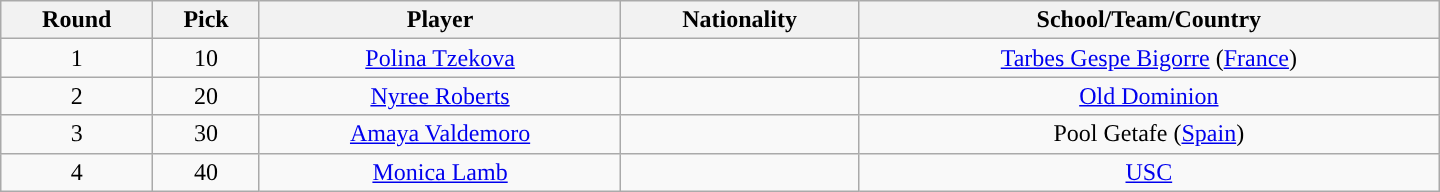<table class="wikitable" style="text-align:center; width:60em">
<tr>
<th>Round</th>
<th>Pick</th>
<th>Player</th>
<th>Nationality</th>
<th>School/Team/Country</th>
</tr>
<tr>
<td>1</td>
<td>10</td>
<td><a href='#'>Polina Tzekova</a></td>
<td></td>
<td><a href='#'>Tarbes Gespe Bigorre</a> (<a href='#'>France</a>)</td>
</tr>
<tr>
<td>2</td>
<td>20</td>
<td><a href='#'>Nyree Roberts</a></td>
<td></td>
<td><a href='#'>Old Dominion</a></td>
</tr>
<tr>
<td>3</td>
<td>30</td>
<td><a href='#'>Amaya Valdemoro</a></td>
<td></td>
<td>Pool Getafe (<a href='#'>Spain</a>)</td>
</tr>
<tr>
<td>4</td>
<td>40</td>
<td><a href='#'>Monica Lamb</a></td>
<td></td>
<td><a href='#'>USC</a></td>
</tr>
</table>
